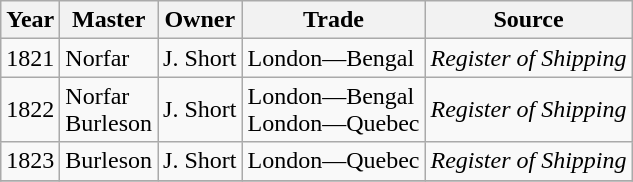<table class="sortable wikitable">
<tr>
<th>Year</th>
<th>Master</th>
<th>Owner</th>
<th>Trade</th>
<th>Source</th>
</tr>
<tr>
<td>1821</td>
<td>Norfar</td>
<td>J. Short</td>
<td>London—Bengal</td>
<td><em>Register of Shipping</em></td>
</tr>
<tr>
<td>1822</td>
<td>Norfar<br>Burleson</td>
<td>J. Short</td>
<td>London—Bengal<br>London—Quebec</td>
<td><em>Register of Shipping</em></td>
</tr>
<tr>
<td>1823</td>
<td>Burleson</td>
<td>J. Short</td>
<td>London—Quebec</td>
<td><em>Register of Shipping</em></td>
</tr>
<tr>
</tr>
</table>
